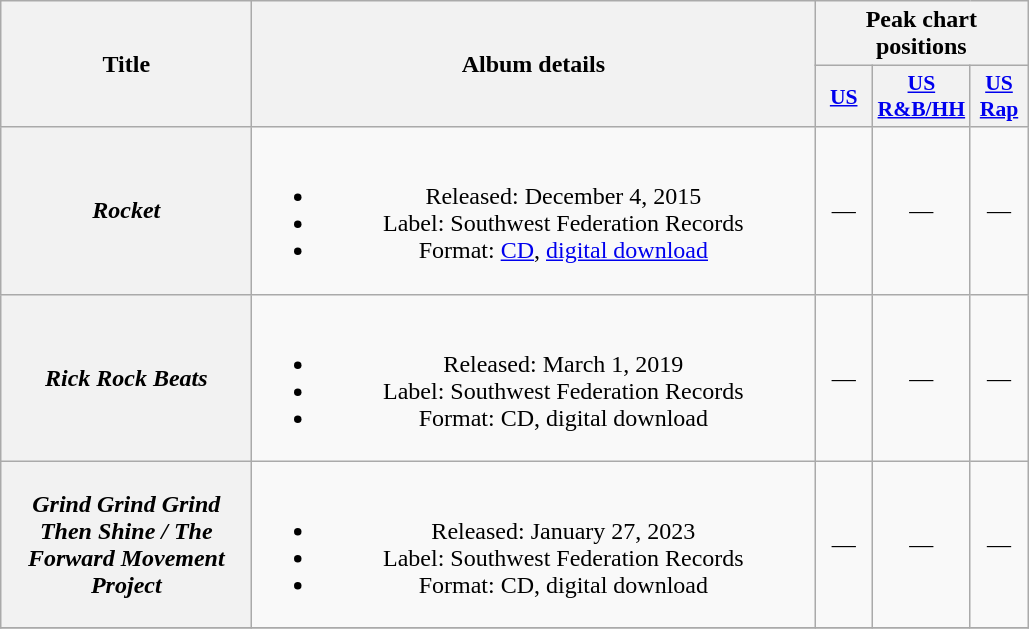<table class="wikitable plainrowheaders" style="text-align:center;" border="1">
<tr>
<th scope="col" rowspan="2" style="width:10em;">Title</th>
<th scope="col" rowspan="2" style="width:23em;">Album details</th>
<th scope="col" colspan="3">Peak chart positions</th>
</tr>
<tr>
<th scope="col" style="width:2.2em;font-size:90%;"><a href='#'>US</a></th>
<th scope="col" style="width:2.2em;font-size:90%;"><a href='#'>US R&B/HH</a><br></th>
<th scope="col" style="width:2.2em;font-size:90%;"><a href='#'>US Rap</a><br></th>
</tr>
<tr>
<th scope="row"><em>Rocket</em></th>
<td><br><ul><li>Released: December 4, 2015</li><li>Label: Southwest Federation Records</li><li>Format: <a href='#'>CD</a>, <a href='#'>digital download</a></li></ul></td>
<td>—</td>
<td>—</td>
<td>—</td>
</tr>
<tr>
<th scope="row"><em>Rick Rock Beats</em></th>
<td><br><ul><li>Released: March 1, 2019</li><li>Label: Southwest Federation Records</li><li>Format: CD, digital download</li></ul></td>
<td>—</td>
<td>—</td>
<td>—</td>
</tr>
<tr>
<th scope="row"><em>Grind Grind Grind Then Shine / The Forward Movement Project</em></th>
<td><br><ul><li>Released: January 27, 2023</li><li>Label: Southwest Federation Records</li><li>Format: CD, digital download</li></ul></td>
<td>—</td>
<td>—</td>
<td>—</td>
</tr>
<tr>
</tr>
</table>
